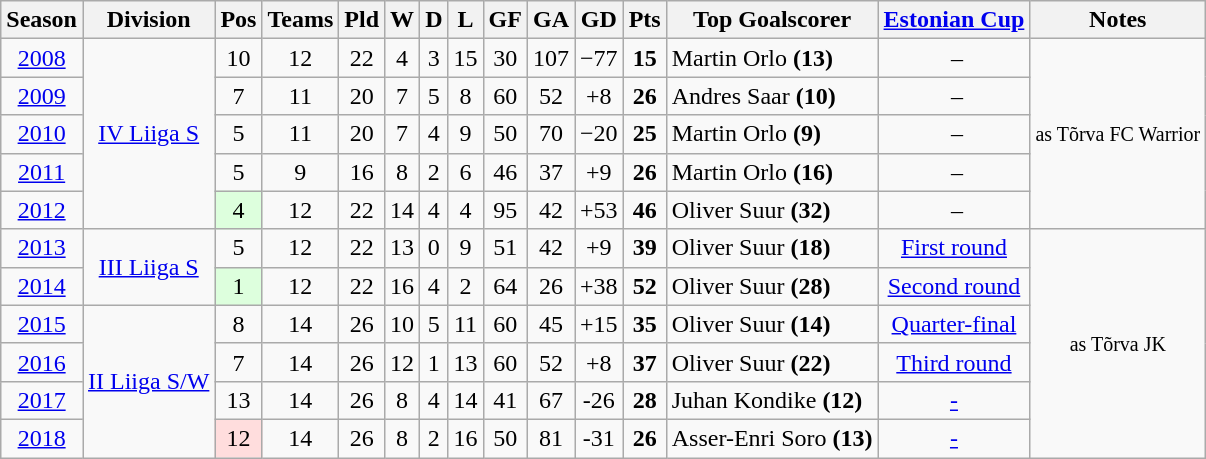<table class="wikitable">
<tr>
<th>Season</th>
<th>Division</th>
<th>Pos</th>
<th>Teams</th>
<th>Pld</th>
<th>W</th>
<th>D</th>
<th>L</th>
<th>GF</th>
<th>GA</th>
<th>GD</th>
<th>Pts</th>
<th>Top Goalscorer</th>
<th><a href='#'>Estonian Cup</a></th>
<th>Notes</th>
</tr>
<tr align=center>
<td><a href='#'>2008</a></td>
<td rowspan=5><a href='#'>IV Liiga S</a></td>
<td>10</td>
<td>12</td>
<td>22</td>
<td>4</td>
<td>3</td>
<td>15</td>
<td>30</td>
<td>107</td>
<td>−77</td>
<td><strong>15</strong></td>
<td align=left>Martin Orlo <strong>(13)</strong></td>
<td> –</td>
<td rowspan=5><small>as Tõrva FC Warrior</small></td>
</tr>
<tr align=center>
<td><a href='#'>2009</a></td>
<td>7</td>
<td>11</td>
<td>20</td>
<td>7</td>
<td>5</td>
<td>8</td>
<td>60</td>
<td>52</td>
<td>+8</td>
<td><strong>26</strong></td>
<td align=left>Andres Saar <strong>(10)</strong></td>
<td> –</td>
</tr>
<tr align=center>
<td><a href='#'>2010</a></td>
<td>5</td>
<td>11</td>
<td>20</td>
<td>7</td>
<td>4</td>
<td>9</td>
<td>50</td>
<td>70</td>
<td>−20</td>
<td><strong>25</strong></td>
<td align=left>Martin Orlo <strong>(9)</strong></td>
<td> –</td>
</tr>
<tr align=center>
<td><a href='#'>2011</a></td>
<td>5</td>
<td>9</td>
<td>16</td>
<td>8</td>
<td>2</td>
<td>6</td>
<td>46</td>
<td>37</td>
<td>+9</td>
<td><strong>26</strong></td>
<td align=left>Martin Orlo <strong>(16)</strong></td>
<td> –</td>
</tr>
<tr align=center>
<td><a href='#'>2012</a></td>
<td bgcolor="#DDFFDD">4</td>
<td>12</td>
<td>22</td>
<td>14</td>
<td>4</td>
<td>4</td>
<td>95</td>
<td>42</td>
<td>+53</td>
<td><strong>46</strong></td>
<td align=left>Oliver Suur <strong>(32)</strong></td>
<td> –</td>
</tr>
<tr align=center>
<td><a href='#'>2013</a></td>
<td rowspan=2><a href='#'>III Liiga S</a></td>
<td>5</td>
<td>12</td>
<td>22</td>
<td>13</td>
<td>0</td>
<td>9</td>
<td>51</td>
<td>42</td>
<td>+9</td>
<td><strong>39</strong></td>
<td align=left>Oliver Suur <strong>(18)</strong></td>
<td><a href='#'>First round</a></td>
<td rowspan=10><small>as Tõrva JK</small></td>
</tr>
<tr align=center>
<td><a href='#'>2014</a></td>
<td bgcolor="#DDFFDD">1</td>
<td>12</td>
<td>22</td>
<td>16</td>
<td>4</td>
<td>2</td>
<td>64</td>
<td>26</td>
<td>+38</td>
<td><strong>52</strong></td>
<td align=left>Oliver Suur <strong>(28)</strong></td>
<td><a href='#'>Second round</a></td>
</tr>
<tr align=center>
<td><a href='#'>2015</a></td>
<td rowspan=4><a href='#'>II Liiga S/W</a></td>
<td>8</td>
<td>14</td>
<td>26</td>
<td>10</td>
<td>5</td>
<td>11</td>
<td>60</td>
<td>45</td>
<td>+15</td>
<td><strong>35</strong></td>
<td align=left>Oliver Suur <strong>(14)</strong></td>
<td><a href='#'>Quarter-final</a></td>
</tr>
<tr align=center>
<td><a href='#'>2016</a></td>
<td>7</td>
<td>14</td>
<td>26</td>
<td>12</td>
<td>1</td>
<td>13</td>
<td>60</td>
<td>52</td>
<td>+8</td>
<td><strong>37</strong></td>
<td align=left>Oliver Suur <strong>(22)</strong></td>
<td><a href='#'>Third round</a></td>
</tr>
<tr align=center>
<td><a href='#'>2017</a></td>
<td>13</td>
<td>14</td>
<td>26</td>
<td>8</td>
<td>4</td>
<td>14</td>
<td>41</td>
<td>67</td>
<td>-26</td>
<td><strong>28</strong></td>
<td align=left>Juhan Kondike <strong>(12)</strong></td>
<td><a href='#'>-</a></td>
</tr>
<tr align=center>
<td><a href='#'>2018</a></td>
<td bgcolor="#FFDDDD">12</td>
<td>14</td>
<td>26</td>
<td>8</td>
<td>2</td>
<td>16</td>
<td>50</td>
<td>81</td>
<td>-31</td>
<td><strong>26</strong></td>
<td align=left>Asser-Enri Soro <strong>(13)</strong></td>
<td><a href='#'>-</a></td>
</tr>
</table>
